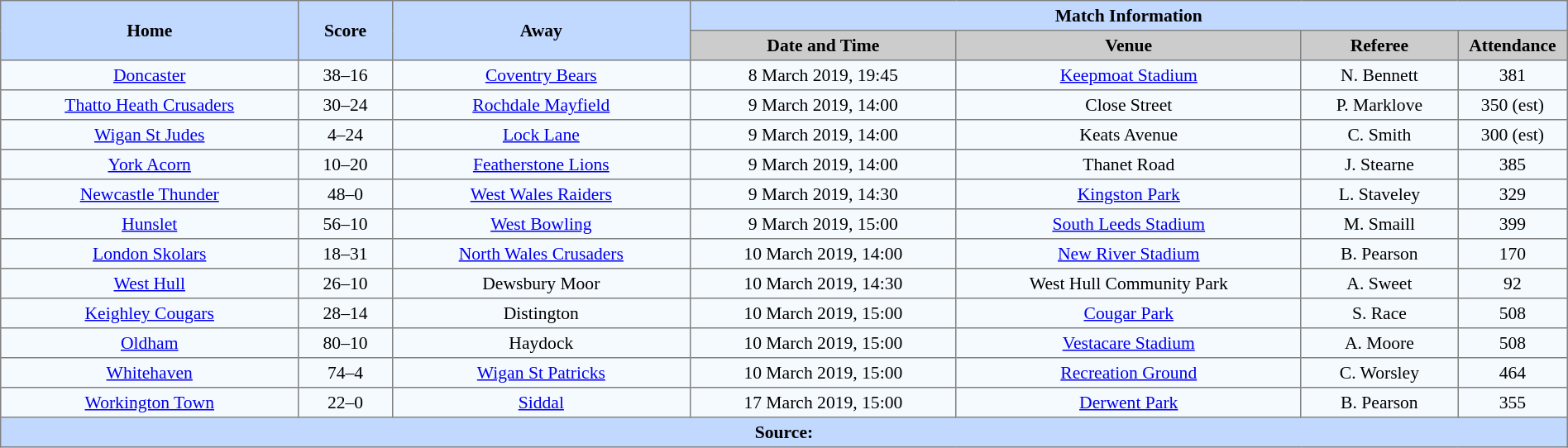<table border=1 style="border-collapse:collapse; font-size:90%; text-align:center"; cellpadding=3 cellspacing=0 width=100%>
<tr style="background:#c1d8ff">
<th rowspan="2" width=19%>Home</th>
<th rowspan="2" width=6%>Score</th>
<th rowspan="2" width=19%>Away</th>
<th colspan="6">Match Information</th>
</tr>
<tr style="background:#cccccc">
<th width=17%>Date and Time</th>
<th width=22%>Venue</th>
<th width=10%>Referee</th>
<th width=7%>Attendance</th>
</tr>
<tr style="background:#f5faff">
<td> <a href='#'>Doncaster</a></td>
<td>38–16</td>
<td> <a href='#'>Coventry Bears</a></td>
<td>8 March 2019, 19:45</td>
<td><a href='#'>Keepmoat Stadium</a></td>
<td>N. Bennett</td>
<td>381</td>
</tr>
<tr style="background:#f5faff">
<td><a href='#'>Thatto Heath Crusaders</a></td>
<td>30–24</td>
<td><a href='#'>Rochdale Mayfield</a></td>
<td>9 March 2019, 14:00</td>
<td>Close Street</td>
<td>P. Marklove</td>
<td>350 (est)</td>
</tr>
<tr style="background:#f5faff">
<td><a href='#'>Wigan St Judes</a></td>
<td>4–24</td>
<td><a href='#'>Lock Lane</a></td>
<td>9 March 2019, 14:00</td>
<td>Keats Avenue</td>
<td>C. Smith</td>
<td>300 (est)</td>
</tr>
<tr style="background:#f5faff">
<td><a href='#'>York Acorn</a></td>
<td>10–20</td>
<td><a href='#'>Featherstone Lions</a></td>
<td>9 March 2019, 14:00</td>
<td>Thanet Road</td>
<td>J. Stearne</td>
<td>385</td>
</tr>
<tr style="background:#f5faff">
<td> <a href='#'>Newcastle Thunder</a></td>
<td>48–0</td>
<td> <a href='#'>West Wales Raiders</a></td>
<td>9 March 2019, 14:30</td>
<td><a href='#'>Kingston Park</a></td>
<td>L. Staveley</td>
<td>329</td>
</tr>
<tr style="background:#f5faff">
<td> <a href='#'>Hunslet</a></td>
<td>56–10</td>
<td><a href='#'>West Bowling</a></td>
<td>9 March 2019, 15:00</td>
<td><a href='#'>South Leeds Stadium</a></td>
<td>M. Smaill</td>
<td>399</td>
</tr>
<tr style="background:#f5faff">
<td> <a href='#'>London Skolars</a></td>
<td>18–31</td>
<td> <a href='#'>North Wales Crusaders</a></td>
<td>10 March 2019, 14:00</td>
<td><a href='#'>New River Stadium</a></td>
<td>B. Pearson</td>
<td>170</td>
</tr>
<tr style="background:#f5faff">
<td><a href='#'>West Hull</a></td>
<td>26–10</td>
<td>Dewsbury Moor</td>
<td>10 March 2019, 14:30</td>
<td>West Hull Community Park</td>
<td>A. Sweet</td>
<td>92</td>
</tr>
<tr style="background:#f5faff">
<td> <a href='#'>Keighley Cougars</a></td>
<td>28–14</td>
<td>Distington</td>
<td>10 March 2019, 15:00</td>
<td><a href='#'>Cougar Park</a></td>
<td>S. Race</td>
<td>508</td>
</tr>
<tr style="background:#f5faff">
<td> <a href='#'>Oldham</a></td>
<td>80–10</td>
<td>Haydock</td>
<td>10 March 2019, 15:00</td>
<td><a href='#'>Vestacare Stadium</a></td>
<td>A. Moore</td>
<td>508</td>
</tr>
<tr style="background:#f5faff">
<td> <a href='#'>Whitehaven</a></td>
<td>74–4</td>
<td><a href='#'>Wigan St Patricks</a></td>
<td>10 March 2019, 15:00</td>
<td><a href='#'>Recreation Ground</a></td>
<td>C. Worsley</td>
<td>464</td>
</tr>
<tr style="background:#f5faff">
<td> <a href='#'>Workington Town</a></td>
<td>22–0</td>
<td><a href='#'>Siddal</a></td>
<td>17 March 2019, 15:00</td>
<td><a href='#'>Derwent Park</a></td>
<td>B. Pearson</td>
<td>355</td>
</tr>
<tr style="background:#c1d8ff">
<th colspan="12">Source:</th>
</tr>
</table>
